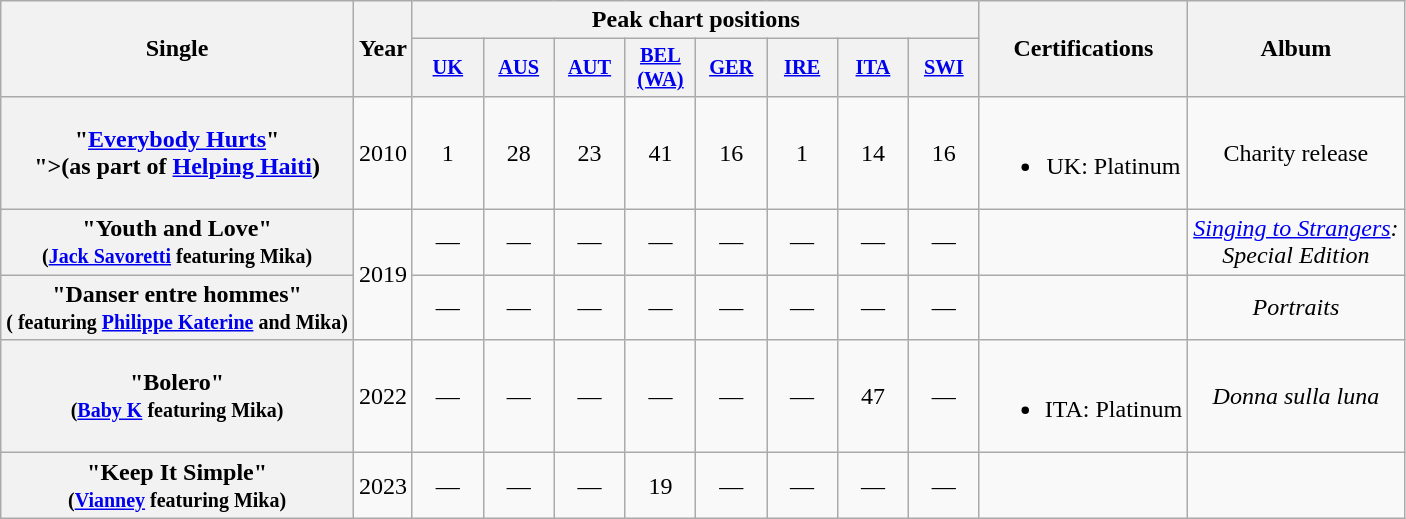<table class="wikitable plainrowheaders" style="text-align:center;" border="1">
<tr>
<th scope="colw" rowspan="2">Single</th>
<th scope="col" rowspan="2">Year</th>
<th scope="col" colspan="8">Peak chart positions</th>
<th scope="col" rowspan="2">Certifications</th>
<th scope="col" rowspan="2">Album</th>
</tr>
<tr>
<th scope="col" style="width:3em;font-size:85%;"><a href='#'>UK</a><br></th>
<th scope="col" style="width:3em;font-size:85%;"><a href='#'>AUS</a><br></th>
<th scope="col" style="width:3em;font-size:85%;"><a href='#'>AUT</a><br></th>
<th scope="col" style="width:3em;font-size:85%;"><a href='#'>BEL<br>(WA)</a><br></th>
<th scope="col" style="width:3em;font-size:85%;"><a href='#'>GER</a><br></th>
<th scope="col" style="width:3em;font-size:85%;"><a href='#'>IRE</a><br></th>
<th scope="col" style="width:3em;font-size:85%;"><a href='#'>ITA</a><br></th>
<th scope="col" style="width:3em;font-size:85%;"><a href='#'>SWI</a><br></th>
</tr>
<tr>
<th scope="row">"<a href='#'>Everybody Hurts</a>"<br><span>">(as part of <a href='#'>Helping Haiti</a>)</span></th>
<td>2010</td>
<td>1</td>
<td>28</td>
<td>23</td>
<td>41</td>
<td>16</td>
<td>1</td>
<td>14</td>
<td>16</td>
<td><br><ul><li>UK: Platinum</li></ul></td>
<td>Charity release</td>
</tr>
<tr>
<th scope="row">"Youth and Love"<br><small>(<a href='#'>Jack Savoretti</a> featuring Mika)</small></th>
<td rowspan="2">2019</td>
<td>—</td>
<td>—</td>
<td>—</td>
<td>—</td>
<td>—</td>
<td>—</td>
<td>—</td>
<td>—</td>
<td></td>
<td><em><a href='#'>Singing to Strangers</a>:<br>Special Edition</em></td>
</tr>
<tr>
<th scope="row">"Danser entre hommes"<br><small>( featuring <a href='#'>Philippe Katerine</a> and Mika)</small></th>
<td>—</td>
<td>—</td>
<td>—</td>
<td>—</td>
<td>—</td>
<td>—</td>
<td>—</td>
<td>—</td>
<td></td>
<td><em>Portraits</em></td>
</tr>
<tr>
<th scope="row">"Bolero"<br><small>(<a href='#'>Baby K</a> featuring Mika)</small></th>
<td>2022</td>
<td>—</td>
<td>—</td>
<td>—</td>
<td>—</td>
<td>—</td>
<td>—</td>
<td>47<br></td>
<td>—</td>
<td><br><ul><li>ITA: Platinum</li></ul></td>
<td><em>Donna sulla luna</em></td>
</tr>
<tr>
<th scope="row">"Keep It Simple"<br><small>(<a href='#'>Vianney</a> featuring Mika)</small></th>
<td>2023</td>
<td>—</td>
<td>—</td>
<td>—</td>
<td>19</td>
<td>—</td>
<td>—</td>
<td>—</td>
<td>—</td>
<td></td>
<td></td>
</tr>
</table>
